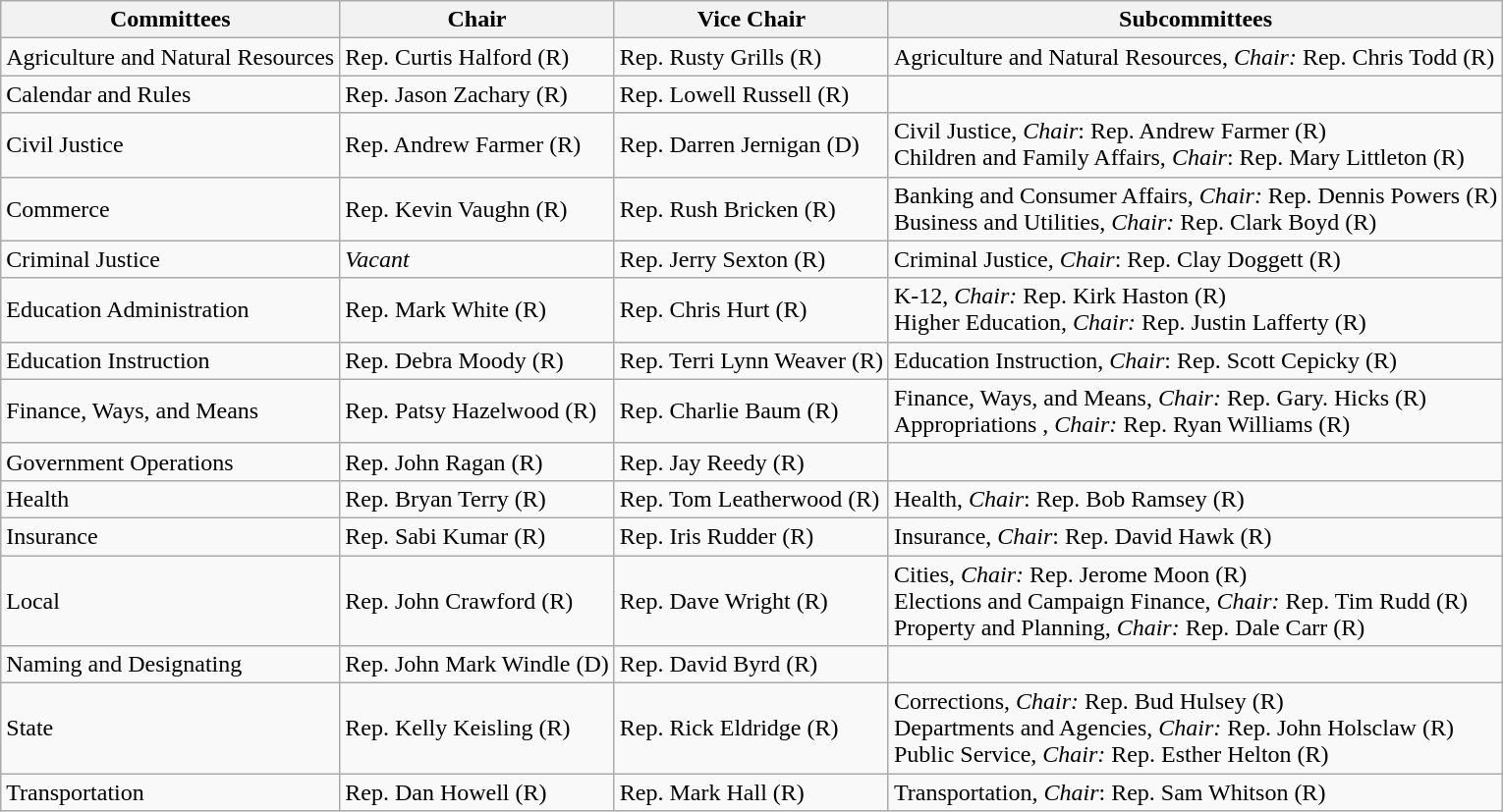<table class="wikitable">
<tr>
<th>Committees</th>
<th>Chair</th>
<th>Vice Chair</th>
<th>Subcommittees</th>
</tr>
<tr>
<td>Agriculture and Natural Resources</td>
<td>Rep. Curtis Halford (R)</td>
<td>Rep. Rusty Grills (R)</td>
<td>Agriculture and Natural Resources, <em>Chair:</em> Rep. Chris Todd (R)</td>
</tr>
<tr>
<td>Calendar and Rules</td>
<td>Rep. Jason Zachary (R)</td>
<td>Rep. Lowell Russell (R)</td>
<td></td>
</tr>
<tr>
<td>Civil Justice</td>
<td>Rep. Andrew Farmer (R)</td>
<td>Rep. Darren Jernigan (D)</td>
<td>Civil Justice, <em>Chair</em>: Rep. Andrew Farmer (R)<br>Children and Family Affairs, <em>Chair</em>: Rep. Mary Littleton (R)</td>
</tr>
<tr>
<td>Commerce</td>
<td>Rep. Kevin Vaughn (R)</td>
<td>Rep. Rush Bricken (R)</td>
<td>Banking and Consumer Affairs, <em>Chair:</em> Rep. Dennis Powers (R)<br>Business and Utilities, <em>Chair:</em> Rep. Clark Boyd (R)</td>
</tr>
<tr>
<td>Criminal Justice</td>
<td><em>Vacant</em></td>
<td>Rep. Jerry Sexton (R)</td>
<td>Criminal Justice, <em>Chair</em>: Rep. Clay Doggett (R)</td>
</tr>
<tr>
<td>Education Administration</td>
<td>Rep. Mark White (R)</td>
<td>Rep. Chris Hurt (R)</td>
<td>K-12, <em>Chair:</em> Rep. Kirk Haston (R)<br>Higher Education, <em>Chair:</em> Rep. Justin Lafferty (R)</td>
</tr>
<tr>
<td>Education Instruction</td>
<td>Rep. Debra Moody (R)</td>
<td>Rep. Terri Lynn Weaver (R)</td>
<td>Education Instruction, <em>Chair</em>: Rep. Scott Cepicky (R)</td>
</tr>
<tr>
<td>Finance, Ways, and Means</td>
<td>Rep. Patsy Hazelwood (R)</td>
<td>Rep. Charlie Baum (R)</td>
<td>Finance, Ways, and Means, <em>Chair:</em> Rep. Gary. Hicks (R)<br>Appropriations , <em>Chair:</em> Rep. Ryan Williams (R)</td>
</tr>
<tr>
<td>Government Operations</td>
<td>Rep. John Ragan (R)</td>
<td>Rep. Jay Reedy (R)</td>
<td></td>
</tr>
<tr>
<td>Health</td>
<td>Rep. Bryan Terry (R)</td>
<td>Rep. Tom Leatherwood (R)</td>
<td>Health, <em>Chair</em>: Rep. Bob Ramsey (R)</td>
</tr>
<tr>
<td>Insurance</td>
<td>Rep. Sabi Kumar (R)</td>
<td>Rep. Iris Rudder (R)</td>
<td>Insurance, <em>Chair</em>: Rep. David Hawk (R)</td>
</tr>
<tr>
<td>Local</td>
<td>Rep. John Crawford (R)</td>
<td>Rep. Dave Wright (R)</td>
<td>Cities, <em>Chair:</em> Rep. Jerome Moon (R)<br>Elections and Campaign Finance, <em>Chair:</em> Rep. Tim Rudd (R)<br>Property and Planning, <em>Chair:</em> Rep. Dale Carr (R)</td>
</tr>
<tr>
<td>Naming and Designating</td>
<td>Rep. John Mark Windle (D)</td>
<td>Rep. David Byrd (R)</td>
<td></td>
</tr>
<tr>
<td>State</td>
<td>Rep. Kelly Keisling (R)</td>
<td>Rep. Rick Eldridge (R)</td>
<td>Corrections, <em>Chair:</em> Rep. Bud Hulsey (R)<br>Departments and Agencies, <em>Chair:</em> Rep. John Holsclaw (R)<br>Public Service, <em>Chair:</em> Rep. Esther Helton (R)</td>
</tr>
<tr>
<td>Transportation</td>
<td>Rep. Dan Howell (R)</td>
<td>Rep. Mark Hall (R)</td>
<td>Transportation, <em>Chair</em>: Rep. Sam Whitson (R)</td>
</tr>
</table>
